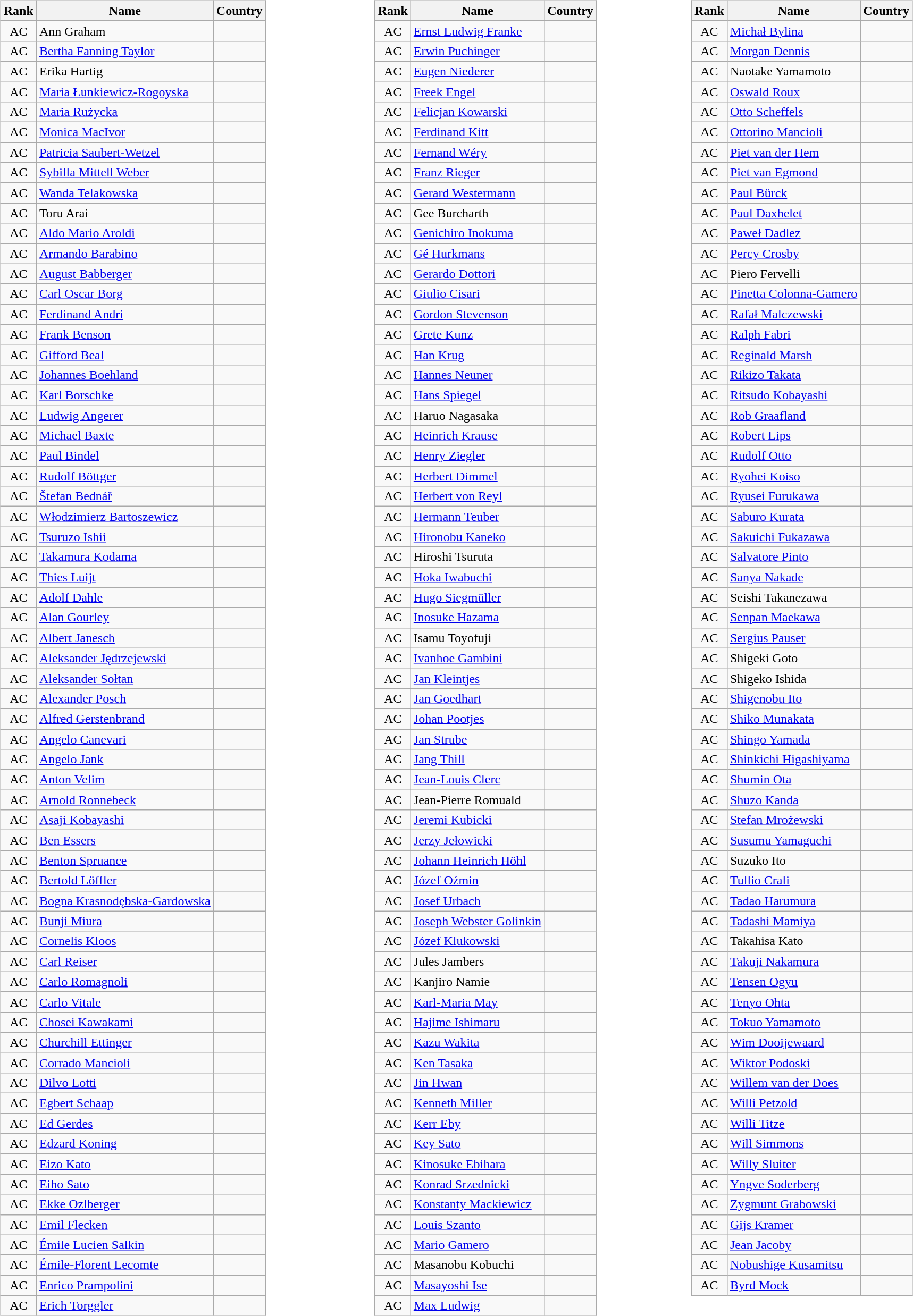<table width="100%">
<tr valign="top">
<td><br><table class="wikitable sortable" style="text-align:center">
<tr>
<th>Rank</th>
<th>Name</th>
<th>Country</th>
</tr>
<tr>
<td>AC</td>
<td align="left">Ann Graham</td>
<td align="left"></td>
</tr>
<tr>
<td>AC</td>
<td align="left"><a href='#'>Bertha Fanning Taylor</a></td>
<td align="left"></td>
</tr>
<tr>
<td>AC</td>
<td align="left">Erika Hartig</td>
<td align="left"></td>
</tr>
<tr>
<td>AC</td>
<td align="left"><a href='#'>Maria Łunkiewicz-Rogoyska</a></td>
<td align="left"></td>
</tr>
<tr>
<td>AC</td>
<td align="left"><a href='#'>Maria Rużycka</a></td>
<td align="left"></td>
</tr>
<tr>
<td>AC</td>
<td align="left"><a href='#'>Monica MacIvor</a></td>
<td align="left"></td>
</tr>
<tr>
<td>AC</td>
<td align="left"><a href='#'>Patricia Saubert-Wetzel</a></td>
<td align="left"></td>
</tr>
<tr>
<td>AC</td>
<td align="left"><a href='#'>Sybilla Mittell Weber</a></td>
<td align="left"></td>
</tr>
<tr>
<td>AC</td>
<td align="left"><a href='#'>Wanda Telakowska</a></td>
<td align="left"></td>
</tr>
<tr>
<td>AC</td>
<td align="left">Toru Arai</td>
<td align="left"></td>
</tr>
<tr>
<td>AC</td>
<td align="left"><a href='#'>Aldo Mario Aroldi</a></td>
<td align="left"></td>
</tr>
<tr>
<td>AC</td>
<td align="left"><a href='#'>Armando Barabino</a></td>
<td align="left"></td>
</tr>
<tr>
<td>AC</td>
<td align="left"><a href='#'>August Babberger</a></td>
<td align="left"></td>
</tr>
<tr>
<td>AC</td>
<td align="left"><a href='#'>Carl Oscar Borg</a></td>
<td align="left"></td>
</tr>
<tr>
<td>AC</td>
<td align="left"><a href='#'>Ferdinand Andri</a></td>
<td align="left"></td>
</tr>
<tr>
<td>AC</td>
<td align="left"><a href='#'>Frank Benson</a></td>
<td align="left"></td>
</tr>
<tr>
<td>AC</td>
<td align="left"><a href='#'>Gifford Beal</a></td>
<td align="left"></td>
</tr>
<tr>
<td>AC</td>
<td align="left"><a href='#'>Johannes Boehland</a></td>
<td align="left"></td>
</tr>
<tr>
<td>AC</td>
<td align="left"><a href='#'>Karl Borschke</a></td>
<td align="left"></td>
</tr>
<tr>
<td>AC</td>
<td align="left"><a href='#'>Ludwig Angerer</a></td>
<td align="left"></td>
</tr>
<tr>
<td>AC</td>
<td align="left"><a href='#'>Michael Baxte</a></td>
<td align="left"></td>
</tr>
<tr>
<td>AC</td>
<td align="left"><a href='#'>Paul Bindel</a></td>
<td align="left"></td>
</tr>
<tr>
<td>AC</td>
<td align="left"><a href='#'>Rudolf Böttger</a></td>
<td align="left"></td>
</tr>
<tr>
<td>AC</td>
<td align="left"><a href='#'>Štefan Bednář</a></td>
<td align="left"></td>
</tr>
<tr>
<td>AC</td>
<td align="left"><a href='#'>Włodzimierz Bartoszewicz</a></td>
<td align="left"></td>
</tr>
<tr>
<td>AC</td>
<td align="left"><a href='#'>Tsuruzo Ishii</a></td>
<td align="left"></td>
</tr>
<tr>
<td>AC</td>
<td align="left"><a href='#'>Takamura Kodama</a></td>
<td align="left"></td>
</tr>
<tr>
<td>AC</td>
<td align="left"><a href='#'>Thies Luijt</a></td>
<td align="left"></td>
</tr>
<tr>
<td>AC</td>
<td align="left"><a href='#'>Adolf Dahle</a></td>
<td align="left"></td>
</tr>
<tr>
<td>AC</td>
<td align="left"><a href='#'>Alan Gourley</a></td>
<td align="left"></td>
</tr>
<tr>
<td>AC</td>
<td align="left"><a href='#'>Albert Janesch</a></td>
<td align="left"></td>
</tr>
<tr>
<td>AC</td>
<td align="left"><a href='#'>Aleksander Jędrzejewski</a></td>
<td align="left"></td>
</tr>
<tr>
<td>AC</td>
<td align="left"><a href='#'>Aleksander Sołtan</a></td>
<td align="left"></td>
</tr>
<tr>
<td>AC</td>
<td align="left"><a href='#'>Alexander Posch</a></td>
<td align="left"></td>
</tr>
<tr>
<td>AC</td>
<td align="left"><a href='#'>Alfred Gerstenbrand</a></td>
<td align="left"></td>
</tr>
<tr>
<td>AC</td>
<td align="left"><a href='#'>Angelo Canevari</a></td>
<td align="left"></td>
</tr>
<tr>
<td>AC</td>
<td align="left"><a href='#'>Angelo Jank</a></td>
<td align="left"></td>
</tr>
<tr>
<td>AC</td>
<td align="left"><a href='#'>Anton Velim</a></td>
<td align="left"></td>
</tr>
<tr>
<td>AC</td>
<td align="left"><a href='#'>Arnold Ronnebeck</a></td>
<td align="left"></td>
</tr>
<tr>
<td>AC</td>
<td align="left"><a href='#'>Asaji Kobayashi</a></td>
<td align="left"></td>
</tr>
<tr>
<td>AC</td>
<td align="left"><a href='#'>Ben Essers</a></td>
<td align="left"></td>
</tr>
<tr>
<td>AC</td>
<td align="left"><a href='#'>Benton Spruance</a></td>
<td align="left"></td>
</tr>
<tr>
<td>AC</td>
<td align="left"><a href='#'>Bertold Löffler</a></td>
<td align="left"></td>
</tr>
<tr>
<td>AC</td>
<td align="left"><a href='#'>Bogna Krasnodębska-Gardowska</a></td>
<td align="left"></td>
</tr>
<tr>
<td>AC</td>
<td align="left"><a href='#'>Bunji Miura</a></td>
<td align="left"></td>
</tr>
<tr>
<td>AC</td>
<td align="left"><a href='#'>Cornelis Kloos</a></td>
<td align="left"></td>
</tr>
<tr>
<td>AC</td>
<td align="left"><a href='#'>Carl Reiser</a></td>
<td align="left"></td>
</tr>
<tr>
<td>AC</td>
<td align="left"><a href='#'>Carlo Romagnoli</a></td>
<td align="left"></td>
</tr>
<tr>
<td>AC</td>
<td align="left"><a href='#'>Carlo Vitale</a></td>
<td align="left"></td>
</tr>
<tr>
<td>AC</td>
<td align="left"><a href='#'>Chosei Kawakami</a></td>
<td align="left"></td>
</tr>
<tr>
<td>AC</td>
<td align="left"><a href='#'>Churchill Ettinger</a></td>
<td align="left"></td>
</tr>
<tr>
<td>AC</td>
<td align="left"><a href='#'>Corrado Mancioli</a></td>
<td align="left"></td>
</tr>
<tr>
<td>AC</td>
<td align="left"><a href='#'>Dilvo Lotti</a></td>
<td align="left"></td>
</tr>
<tr>
<td>AC</td>
<td align="left"><a href='#'>Egbert Schaap</a></td>
<td align="left"></td>
</tr>
<tr>
<td>AC</td>
<td align="left"><a href='#'>Ed Gerdes</a></td>
<td align="left"></td>
</tr>
<tr>
<td>AC</td>
<td align="left"><a href='#'>Edzard Koning</a></td>
<td align="left"></td>
</tr>
<tr>
<td>AC</td>
<td align="left"><a href='#'>Eizo Kato</a></td>
<td align="left"></td>
</tr>
<tr>
<td>AC</td>
<td align="left"><a href='#'>Eiho Sato</a></td>
<td align="left"></td>
</tr>
<tr>
<td>AC</td>
<td align="left"><a href='#'>Ekke Ozlberger</a></td>
<td align="left"></td>
</tr>
<tr>
<td>AC</td>
<td align="left"><a href='#'>Emil Flecken</a></td>
<td align="left"></td>
</tr>
<tr>
<td>AC</td>
<td align="left"><a href='#'>Émile Lucien Salkin</a></td>
<td align="left"></td>
</tr>
<tr>
<td>AC</td>
<td align="left"><a href='#'>Émile-Florent Lecomte</a></td>
<td align="left"></td>
</tr>
<tr>
<td>AC</td>
<td align="left"><a href='#'>Enrico Prampolini</a></td>
<td align="left"></td>
</tr>
<tr>
<td>AC</td>
<td align="left"><a href='#'>Erich Torggler</a></td>
<td align="left"></td>
</tr>
</table>
</td>
<td><br><table class="wikitable sortable" style="text-align:center">
<tr>
<th>Rank</th>
<th>Name</th>
<th>Country</th>
</tr>
<tr>
<td>AC</td>
<td align="left"><a href='#'>Ernst Ludwig Franke</a></td>
<td align="left"></td>
</tr>
<tr>
<td>AC</td>
<td align="left"><a href='#'>Erwin Puchinger</a></td>
<td align="left"></td>
</tr>
<tr>
<td>AC</td>
<td align="left"><a href='#'>Eugen Niederer</a></td>
<td align="left"></td>
</tr>
<tr>
<td>AC</td>
<td align="left"><a href='#'>Freek Engel</a></td>
<td align="left"></td>
</tr>
<tr>
<td>AC</td>
<td align="left"><a href='#'>Felicjan Kowarski</a></td>
<td align="left"></td>
</tr>
<tr>
<td>AC</td>
<td align="left"><a href='#'>Ferdinand Kitt</a></td>
<td align="left"></td>
</tr>
<tr>
<td>AC</td>
<td align="left"><a href='#'>Fernand Wéry</a></td>
<td align="left"></td>
</tr>
<tr>
<td>AC</td>
<td align="left"><a href='#'>Franz Rieger</a></td>
<td align="left"></td>
</tr>
<tr>
<td>AC</td>
<td align="left"><a href='#'>Gerard Westermann</a></td>
<td align="left"></td>
</tr>
<tr>
<td>AC</td>
<td align="left">Gee Burcharth</td>
<td align="left"></td>
</tr>
<tr>
<td>AC</td>
<td align="left"><a href='#'>Genichiro Inokuma</a></td>
<td align="left"></td>
</tr>
<tr>
<td>AC</td>
<td align="left"><a href='#'>Gé Hurkmans</a></td>
<td align="left"></td>
</tr>
<tr>
<td>AC</td>
<td align="left"><a href='#'>Gerardo Dottori</a></td>
<td align="left"></td>
</tr>
<tr>
<td>AC</td>
<td align="left"><a href='#'>Giulio Cisari</a></td>
<td align="left"></td>
</tr>
<tr>
<td>AC</td>
<td align="left"><a href='#'>Gordon Stevenson</a></td>
<td align="left"></td>
</tr>
<tr>
<td>AC</td>
<td align="left"><a href='#'>Grete Kunz</a></td>
<td align="left"></td>
</tr>
<tr>
<td>AC</td>
<td align="left"><a href='#'>Han Krug</a></td>
<td align="left"></td>
</tr>
<tr>
<td>AC</td>
<td align="left"><a href='#'>Hannes Neuner</a></td>
<td align="left"></td>
</tr>
<tr>
<td>AC</td>
<td align="left"><a href='#'>Hans Spiegel</a></td>
<td align="left"></td>
</tr>
<tr>
<td>AC</td>
<td align="left">Haruo Nagasaka</td>
<td align="left"></td>
</tr>
<tr>
<td>AC</td>
<td align="left"><a href='#'>Heinrich Krause</a></td>
<td align="left"></td>
</tr>
<tr>
<td>AC</td>
<td align="left"><a href='#'>Henry Ziegler</a></td>
<td align="left"></td>
</tr>
<tr>
<td>AC</td>
<td align="left"><a href='#'>Herbert Dimmel</a></td>
<td align="left"></td>
</tr>
<tr>
<td>AC</td>
<td align="left"><a href='#'>Herbert von Reyl</a></td>
<td align="left"></td>
</tr>
<tr>
<td>AC</td>
<td align="left"><a href='#'>Hermann Teuber</a></td>
<td align="left"></td>
</tr>
<tr>
<td>AC</td>
<td align="left"><a href='#'>Hironobu Kaneko</a></td>
<td align="left"></td>
</tr>
<tr>
<td>AC</td>
<td align="left">Hiroshi Tsuruta</td>
<td align="left"></td>
</tr>
<tr>
<td>AC</td>
<td align="left"><a href='#'>Hoka Iwabuchi</a></td>
<td align="left"></td>
</tr>
<tr>
<td>AC</td>
<td align="left"><a href='#'>Hugo Siegmüller</a></td>
<td align="left"></td>
</tr>
<tr>
<td>AC</td>
<td align="left"><a href='#'>Inosuke Hazama</a></td>
<td align="left"></td>
</tr>
<tr>
<td>AC</td>
<td align="left">Isamu Toyofuji</td>
<td align="left"></td>
</tr>
<tr>
<td>AC</td>
<td align="left"><a href='#'>Ivanhoe Gambini</a></td>
<td align="left"></td>
</tr>
<tr>
<td>AC</td>
<td align="left"><a href='#'>Jan Kleintjes</a></td>
<td align="left"></td>
</tr>
<tr>
<td>AC</td>
<td align="left"><a href='#'>Jan Goedhart</a></td>
<td align="left"></td>
</tr>
<tr>
<td>AC</td>
<td align="left"><a href='#'>Johan Pootjes</a></td>
<td align="left"></td>
</tr>
<tr>
<td>AC</td>
<td align="left"><a href='#'>Jan Strube</a></td>
<td align="left"></td>
</tr>
<tr>
<td>AC</td>
<td align="left"><a href='#'>Jang Thill</a></td>
<td align="left"></td>
</tr>
<tr>
<td>AC</td>
<td align="left"><a href='#'>Jean-Louis Clerc</a></td>
<td align="left"></td>
</tr>
<tr>
<td>AC</td>
<td align="left">Jean-Pierre Romuald</td>
<td align="left"></td>
</tr>
<tr>
<td>AC</td>
<td align="left"><a href='#'>Jeremi Kubicki</a></td>
<td align="left"></td>
</tr>
<tr>
<td>AC</td>
<td align="left"><a href='#'>Jerzy Jełowicki</a></td>
<td align="left"></td>
</tr>
<tr>
<td>AC</td>
<td align="left"><a href='#'>Johann Heinrich Höhl</a></td>
<td align="left"></td>
</tr>
<tr>
<td>AC</td>
<td align="left"><a href='#'>Józef Oźmin</a></td>
<td align="left"></td>
</tr>
<tr>
<td>AC</td>
<td align="left"><a href='#'>Josef Urbach</a></td>
<td align="left"></td>
</tr>
<tr>
<td>AC</td>
<td align="left"><a href='#'>Joseph Webster Golinkin</a></td>
<td align="left"></td>
</tr>
<tr>
<td>AC</td>
<td align="left"><a href='#'>Józef Klukowski</a></td>
<td align="left"></td>
</tr>
<tr>
<td>AC</td>
<td align="left">Jules Jambers</td>
<td align="left"></td>
</tr>
<tr>
<td>AC</td>
<td align="left">Kanjiro Namie</td>
<td align="left"></td>
</tr>
<tr>
<td>AC</td>
<td align="left"><a href='#'>Karl-Maria May</a></td>
<td align="left"></td>
</tr>
<tr>
<td>AC</td>
<td align="left"><a href='#'>Hajime Ishimaru</a></td>
<td align="left"></td>
</tr>
<tr>
<td>AC</td>
<td align="left"><a href='#'>Kazu Wakita</a></td>
<td align="left"></td>
</tr>
<tr>
<td>AC</td>
<td align="left"><a href='#'>Ken Tasaka</a></td>
<td align="left"></td>
</tr>
<tr>
<td>AC</td>
<td align="left"><a href='#'>Jin Hwan</a></td>
<td align="left"></td>
</tr>
<tr>
<td>AC</td>
<td align="left"><a href='#'>Kenneth Miller</a></td>
<td align="left"></td>
</tr>
<tr>
<td>AC</td>
<td align="left"><a href='#'>Kerr Eby</a></td>
<td align="left"></td>
</tr>
<tr>
<td>AC</td>
<td align="left"><a href='#'>Key Sato</a></td>
<td align="left"></td>
</tr>
<tr>
<td>AC</td>
<td align="left"><a href='#'>Kinosuke Ebihara</a></td>
<td align="left"></td>
</tr>
<tr>
<td>AC</td>
<td align="left"><a href='#'>Konrad Srzednicki</a></td>
<td align="left"></td>
</tr>
<tr>
<td>AC</td>
<td align="left"><a href='#'>Konstanty Mackiewicz</a></td>
<td align="left"></td>
</tr>
<tr>
<td>AC</td>
<td align="left"><a href='#'>Louis Szanto</a></td>
<td align="left"></td>
</tr>
<tr>
<td>AC</td>
<td align="left"><a href='#'>Mario Gamero</a></td>
<td align="left"></td>
</tr>
<tr>
<td>AC</td>
<td align="left">Masanobu Kobuchi</td>
<td align="left"></td>
</tr>
<tr>
<td>AC</td>
<td align="left"><a href='#'>Masayoshi Ise</a></td>
<td align="left"></td>
</tr>
<tr>
<td>AC</td>
<td align="left"><a href='#'>Max Ludwig</a></td>
<td align="left"></td>
</tr>
</table>
</td>
<td><br><table class="wikitable sortable" style="text-align:center">
<tr>
<th>Rank</th>
<th>Name</th>
<th>Country</th>
</tr>
<tr>
<td>AC</td>
<td align="left"><a href='#'>Michał Bylina</a></td>
<td align="left"></td>
</tr>
<tr>
<td>AC</td>
<td align="left"><a href='#'>Morgan Dennis</a></td>
<td align="left"></td>
</tr>
<tr>
<td>AC</td>
<td align="left">Naotake Yamamoto</td>
<td align="left"></td>
</tr>
<tr>
<td>AC</td>
<td align="left"><a href='#'>Oswald Roux</a></td>
<td align="left"></td>
</tr>
<tr>
<td>AC</td>
<td align="left"><a href='#'>Otto Scheffels</a></td>
<td align="left"></td>
</tr>
<tr>
<td>AC</td>
<td align="left"><a href='#'>Ottorino Mancioli</a></td>
<td align="left"></td>
</tr>
<tr>
<td>AC</td>
<td align="left"><a href='#'>Piet van der Hem</a></td>
<td align="left"></td>
</tr>
<tr>
<td>AC</td>
<td align="left"><a href='#'>Piet van Egmond</a></td>
<td align="left"></td>
</tr>
<tr>
<td>AC</td>
<td align="left"><a href='#'>Paul Bürck</a></td>
<td align="left"></td>
</tr>
<tr>
<td>AC</td>
<td align="left"><a href='#'>Paul Daxhelet</a></td>
<td align="left"></td>
</tr>
<tr>
<td>AC</td>
<td align="left"><a href='#'>Paweł Dadlez</a></td>
<td align="left"></td>
</tr>
<tr>
<td>AC</td>
<td align="left"><a href='#'>Percy Crosby</a></td>
<td align="left"></td>
</tr>
<tr>
<td>AC</td>
<td align="left">Piero Fervelli</td>
<td align="left"></td>
</tr>
<tr>
<td>AC</td>
<td align="left"><a href='#'>Pinetta Colonna-Gamero</a></td>
<td align="left"></td>
</tr>
<tr>
<td>AC</td>
<td align="left"><a href='#'>Rafał Malczewski</a></td>
<td align="left"></td>
</tr>
<tr>
<td>AC</td>
<td align="left"><a href='#'>Ralph Fabri</a></td>
<td align="left"></td>
</tr>
<tr>
<td>AC</td>
<td align="left"><a href='#'>Reginald Marsh</a></td>
<td align="left"></td>
</tr>
<tr>
<td>AC</td>
<td align="left"><a href='#'>Rikizo Takata</a></td>
<td align="left"></td>
</tr>
<tr>
<td>AC</td>
<td align="left"><a href='#'>Ritsudo Kobayashi</a></td>
<td align="left"></td>
</tr>
<tr>
<td>AC</td>
<td align="left"><a href='#'>Rob Graafland</a></td>
<td align="left"></td>
</tr>
<tr>
<td>AC</td>
<td align="left"><a href='#'>Robert Lips</a></td>
<td align="left"></td>
</tr>
<tr>
<td>AC</td>
<td align="left"><a href='#'>Rudolf Otto</a></td>
<td align="left"></td>
</tr>
<tr>
<td>AC</td>
<td align="left"><a href='#'>Ryohei Koiso</a></td>
<td align="left"></td>
</tr>
<tr>
<td>AC</td>
<td align="left"><a href='#'>Ryusei Furukawa</a></td>
<td align="left"></td>
</tr>
<tr>
<td>AC</td>
<td align="left"><a href='#'>Saburo Kurata</a></td>
<td align="left"></td>
</tr>
<tr>
<td>AC</td>
<td align="left"><a href='#'>Sakuichi Fukazawa</a></td>
<td align="left"></td>
</tr>
<tr>
<td>AC</td>
<td align="left"><a href='#'>Salvatore Pinto</a></td>
<td align="left"></td>
</tr>
<tr>
<td>AC</td>
<td align="left"><a href='#'>Sanya Nakade</a></td>
<td align="left"></td>
</tr>
<tr>
<td>AC</td>
<td align="left">Seishi Takanezawa</td>
<td align="left"></td>
</tr>
<tr>
<td>AC</td>
<td align="left"><a href='#'>Senpan Maekawa</a></td>
<td align="left"></td>
</tr>
<tr>
<td>AC</td>
<td align="left"><a href='#'>Sergius Pauser</a></td>
<td align="left"></td>
</tr>
<tr>
<td>AC</td>
<td align="left">Shigeki Goto</td>
<td align="left"></td>
</tr>
<tr>
<td>AC</td>
<td align="left">Shigeko Ishida</td>
<td align="left"></td>
</tr>
<tr>
<td>AC</td>
<td align="left"><a href='#'>Shigenobu Ito</a></td>
<td align="left"></td>
</tr>
<tr>
<td>AC</td>
<td align="left"><a href='#'>Shiko Munakata</a></td>
<td align="left"></td>
</tr>
<tr>
<td>AC</td>
<td align="left"><a href='#'>Shingo Yamada</a></td>
<td align="left"></td>
</tr>
<tr>
<td>AC</td>
<td align="left"><a href='#'>Shinkichi Higashiyama</a></td>
<td align="left"></td>
</tr>
<tr>
<td>AC</td>
<td align="left"><a href='#'>Shumin Ota</a></td>
<td align="left"></td>
</tr>
<tr>
<td>AC</td>
<td align="left"><a href='#'>Shuzo Kanda</a></td>
<td align="left"></td>
</tr>
<tr>
<td>AC</td>
<td align="left"><a href='#'>Stefan Mrożewski</a></td>
<td align="left"></td>
</tr>
<tr>
<td>AC</td>
<td align="left"><a href='#'>Susumu Yamaguchi</a></td>
<td align="left"></td>
</tr>
<tr>
<td>AC</td>
<td align="left">Suzuko Ito</td>
<td align="left"></td>
</tr>
<tr>
<td>AC</td>
<td align="left"><a href='#'>Tullio Crali</a></td>
<td align="left"></td>
</tr>
<tr>
<td>AC</td>
<td align="left"><a href='#'>Tadao Harumura</a></td>
<td align="left"></td>
</tr>
<tr>
<td>AC</td>
<td align="left"><a href='#'>Tadashi Mamiya</a></td>
<td align="left"></td>
</tr>
<tr>
<td>AC</td>
<td align="left">Takahisa Kato</td>
<td align="left"></td>
</tr>
<tr>
<td>AC</td>
<td align="left"><a href='#'>Takuji Nakamura</a></td>
<td align="left"></td>
</tr>
<tr>
<td>AC</td>
<td align="left"><a href='#'>Tensen Ogyu</a></td>
<td align="left"></td>
</tr>
<tr>
<td>AC</td>
<td align="left"><a href='#'>Tenyo Ohta</a></td>
<td align="left"></td>
</tr>
<tr>
<td>AC</td>
<td align="left"><a href='#'>Tokuo Yamamoto</a></td>
<td align="left"></td>
</tr>
<tr>
<td>AC</td>
<td align="left"><a href='#'>Wim Dooijewaard</a></td>
<td align="left"></td>
</tr>
<tr>
<td>AC</td>
<td align="left"><a href='#'>Wiktor Podoski</a></td>
<td align="left"></td>
</tr>
<tr>
<td>AC</td>
<td align="left"><a href='#'>Willem van der Does</a></td>
<td align="left"></td>
</tr>
<tr>
<td>AC</td>
<td align="left"><a href='#'>Willi Petzold</a></td>
<td align="left"></td>
</tr>
<tr>
<td>AC</td>
<td align="left"><a href='#'>Willi Titze</a></td>
<td align="left"></td>
</tr>
<tr>
<td>AC</td>
<td align="left"><a href='#'>Will Simmons</a></td>
<td align="left"></td>
</tr>
<tr>
<td>AC</td>
<td align="left"><a href='#'>Willy Sluiter</a></td>
<td align="left"></td>
</tr>
<tr>
<td>AC</td>
<td align="left"><a href='#'>Yngve Soderberg</a></td>
<td align="left"></td>
</tr>
<tr>
<td>AC</td>
<td align="left"><a href='#'>Zygmunt Grabowski</a></td>
<td align="left"></td>
</tr>
<tr>
<td>AC</td>
<td align="left"><a href='#'>Gijs Kramer</a></td>
<td align="left"></td>
</tr>
<tr>
<td>AC</td>
<td align="left"><a href='#'>Jean Jacoby</a></td>
<td align="left"></td>
</tr>
<tr>
<td>AC</td>
<td align="left"><a href='#'>Nobushige Kusamitsu</a></td>
<td align="left"></td>
</tr>
<tr>
<td>AC</td>
<td align="left"><a href='#'>Byrd Mock</a></td>
<td align="left"></td>
</tr>
</table>
</td>
</tr>
</table>
